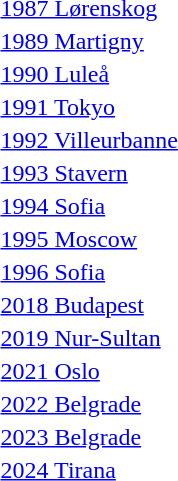<table>
<tr>
<td><a href='#'>1987 Lørenskog</a></td>
<td></td>
<td></td>
<td></td>
</tr>
<tr>
<td><a href='#'>1989 Martigny</a></td>
<td></td>
<td></td>
<td></td>
</tr>
<tr>
<td><a href='#'>1990 Luleå</a></td>
<td></td>
<td></td>
<td></td>
</tr>
<tr>
<td><a href='#'>1991 Tokyo</a></td>
<td></td>
<td></td>
<td></td>
</tr>
<tr>
<td><a href='#'>1992 Villeurbanne</a></td>
<td></td>
<td></td>
<td></td>
</tr>
<tr>
<td><a href='#'>1993 Stavern</a></td>
<td></td>
<td></td>
<td></td>
</tr>
<tr>
<td><a href='#'>1994 Sofia</a></td>
<td></td>
<td></td>
<td></td>
</tr>
<tr>
<td><a href='#'>1995 Moscow</a></td>
<td></td>
<td></td>
<td></td>
</tr>
<tr>
<td><a href='#'>1996 Sofia</a></td>
<td></td>
<td></td>
<td></td>
</tr>
<tr>
<td rowspan=2><a href='#'>2018 Budapest</a></td>
<td rowspan=2></td>
<td rowspan=2></td>
<td></td>
</tr>
<tr>
<td></td>
</tr>
<tr>
<td rowspan=2><a href='#'>2019 Nur-Sultan</a></td>
<td rowspan=2></td>
<td rowspan=2></td>
<td></td>
</tr>
<tr>
<td></td>
</tr>
<tr>
<td rowspan=2><a href='#'>2021 Oslo</a></td>
<td rowspan=2></td>
<td rowspan=2></td>
<td></td>
</tr>
<tr>
<td></td>
</tr>
<tr>
<td rowspan=2><a href='#'>2022 Belgrade</a></td>
<td rowspan=2></td>
<td rowspan=2></td>
<td></td>
</tr>
<tr>
<td></td>
</tr>
<tr>
<td rowspan=2><a href='#'>2023 Belgrade</a></td>
<td rowspan=2></td>
<td rowspan=2></td>
<td></td>
</tr>
<tr>
<td></td>
</tr>
<tr>
<td rowspan=2><a href='#'>2024 Tirana</a></td>
<td rowspan=2></td>
<td rowspan=2></td>
<td></td>
</tr>
<tr>
<td></td>
</tr>
</table>
